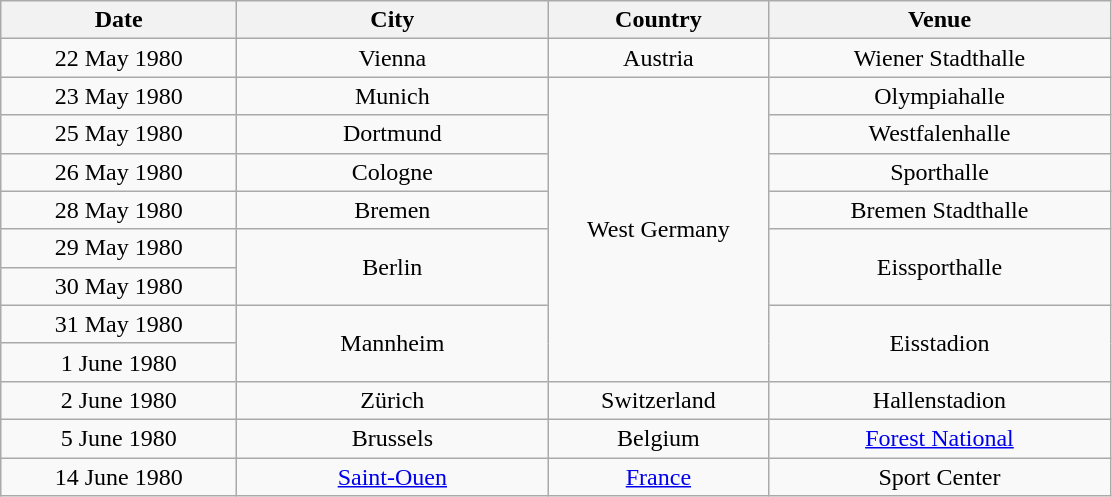<table class="wikitable mw-collapsible mw-collapsed" style="text-align:center;">
<tr>
<th style="width:150px;">Date</th>
<th style="width:200px;">City</th>
<th style="width:140px;">Country</th>
<th style="width:220px;">Venue</th>
</tr>
<tr>
<td>22 May 1980</td>
<td>Vienna</td>
<td>Austria</td>
<td>Wiener Stadthalle</td>
</tr>
<tr>
<td>23 May 1980</td>
<td>Munich</td>
<td rowspan="8">West Germany</td>
<td>Olympiahalle</td>
</tr>
<tr>
<td>25 May 1980</td>
<td>Dortmund</td>
<td>Westfalenhalle</td>
</tr>
<tr>
<td>26 May 1980</td>
<td>Cologne</td>
<td>Sporthalle</td>
</tr>
<tr>
<td>28 May 1980</td>
<td>Bremen</td>
<td>Bremen Stadthalle</td>
</tr>
<tr>
<td>29 May 1980</td>
<td rowspan="2">Berlin</td>
<td rowspan="2">Eissporthalle</td>
</tr>
<tr>
<td>30 May 1980</td>
</tr>
<tr>
<td>31 May 1980</td>
<td rowspan="2">Mannheim</td>
<td rowspan="2">Eisstadion</td>
</tr>
<tr>
<td>1 June 1980</td>
</tr>
<tr>
<td>2 June 1980</td>
<td>Zürich</td>
<td>Switzerland</td>
<td>Hallenstadion</td>
</tr>
<tr>
<td>5 June 1980</td>
<td>Brussels</td>
<td>Belgium</td>
<td><a href='#'>Forest National</a></td>
</tr>
<tr>
<td>14 June 1980</td>
<td><a href='#'>Saint-Ouen</a></td>
<td><a href='#'>France</a></td>
<td>Sport Center</td>
</tr>
</table>
